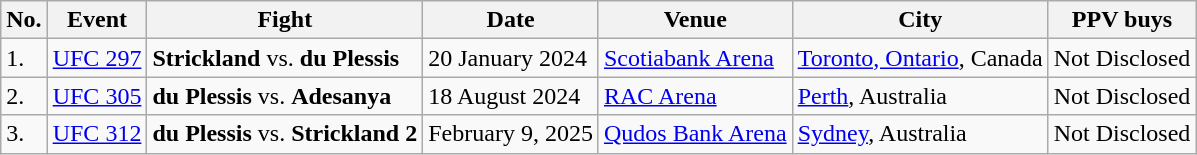<table class="wikitable">
<tr>
<th>No.</th>
<th>Event</th>
<th>Fight</th>
<th>Date</th>
<th>Venue</th>
<th>City</th>
<th>PPV buys</th>
</tr>
<tr>
<td>1.</td>
<td><a href='#'>UFC 297</a></td>
<td><strong>Strickland</strong> vs. <strong>du Plessis</strong></td>
<td>20 January 2024</td>
<td><a href='#'>Scotiabank Arena</a></td>
<td><a href='#'>Toronto, Ontario</a>, Canada</td>
<td>Not Disclosed</td>
</tr>
<tr>
<td>2.</td>
<td><a href='#'>UFC 305</a></td>
<td><strong>du Plessis</strong> vs. <strong>Adesanya</strong></td>
<td>18	August 2024</td>
<td><a href='#'>RAC Arena</a></td>
<td><a href='#'>Perth</a>, Australia</td>
<td>Not Disclosed</td>
</tr>
<tr>
<td>3.</td>
<td><a href='#'>UFC 312</a></td>
<td><strong>du Plessis</strong> vs. <strong>Strickland 2</strong></td>
<td>February 9, 2025</td>
<td><a href='#'>Qudos Bank Arena</a></td>
<td><a href='#'>Sydney</a>, Australia</td>
<td>Not Disclosed</td>
</tr>
</table>
